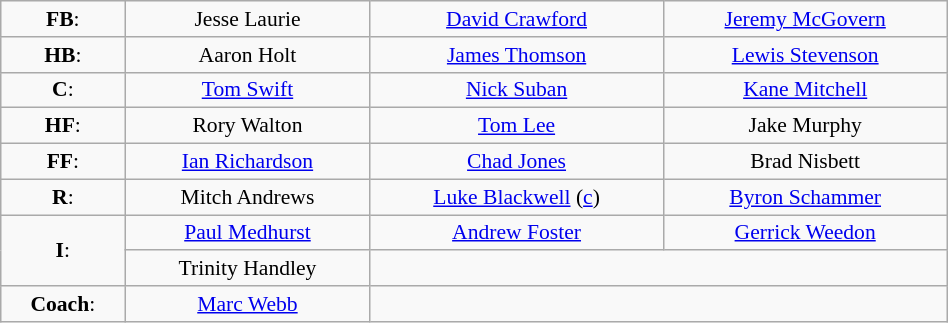<table class="wikitable" width="50%" align="center" style="font-size:90%; text-align: center">
<tr>
<td><strong>FB</strong>:</td>
<td>Jesse Laurie</td>
<td><a href='#'>David Crawford</a></td>
<td><a href='#'>Jeremy McGovern</a></td>
</tr>
<tr>
<td><strong>HB</strong>:</td>
<td>Aaron Holt</td>
<td><a href='#'>James Thomson</a></td>
<td><a href='#'>Lewis Stevenson</a></td>
</tr>
<tr>
<td><strong>C</strong>:</td>
<td><a href='#'>Tom Swift</a></td>
<td><a href='#'>Nick Suban</a></td>
<td><a href='#'>Kane Mitchell</a></td>
</tr>
<tr>
<td><strong>HF</strong>:</td>
<td>Rory Walton</td>
<td><a href='#'>Tom Lee</a></td>
<td>Jake Murphy</td>
</tr>
<tr>
<td><strong>FF</strong>:</td>
<td><a href='#'>Ian Richardson</a></td>
<td><a href='#'>Chad Jones</a></td>
<td>Brad Nisbett</td>
</tr>
<tr>
<td><strong>R</strong>:</td>
<td>Mitch Andrews</td>
<td><a href='#'>Luke Blackwell</a> (<a href='#'>c</a>)</td>
<td><a href='#'>Byron Schammer</a></td>
</tr>
<tr>
<td rowspan="2"><strong>I</strong>:</td>
<td><a href='#'>Paul Medhurst</a></td>
<td><a href='#'>Andrew Foster</a></td>
<td><a href='#'>Gerrick Weedon</a></td>
</tr>
<tr>
<td>Trinity Handley</td>
<td colspan="2"></td>
</tr>
<tr>
<td><strong>Coach</strong>:</td>
<td><a href='#'>Marc Webb</a></td>
<td colspan="2"></td>
</tr>
</table>
